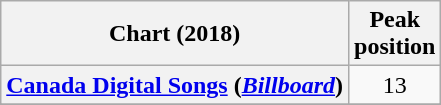<table class="wikitable sortable plainrowheaders" style="text-align:center">
<tr>
<th scope="col">Chart (2018)</th>
<th scope="col">Peak<br>position</th>
</tr>
<tr>
<th scope="row"><a href='#'>Canada Digital Songs</a> (<em><a href='#'>Billboard</a></em>)</th>
<td>13</td>
</tr>
<tr>
</tr>
<tr>
</tr>
</table>
